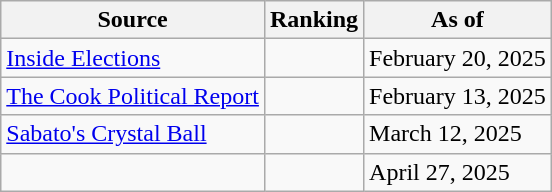<table class="wikitable">
<tr>
<th>Source</th>
<th>Ranking</th>
<th>As of</th>
</tr>
<tr>
<td align="left"><a href='#'>Inside Elections</a></td>
<td></td>
<td>February 20, 2025</td>
</tr>
<tr>
<td align="left"><a href='#'>The Cook Political Report</a></td>
<td></td>
<td>February 13, 2025</td>
</tr>
<tr>
<td align="left"><a href='#'>Sabato's Crystal Ball</a></td>
<td></td>
<td>March 12, 2025</td>
</tr>
<tr>
<td align="left"></td>
<td></td>
<td>April 27, 2025</td>
</tr>
</table>
